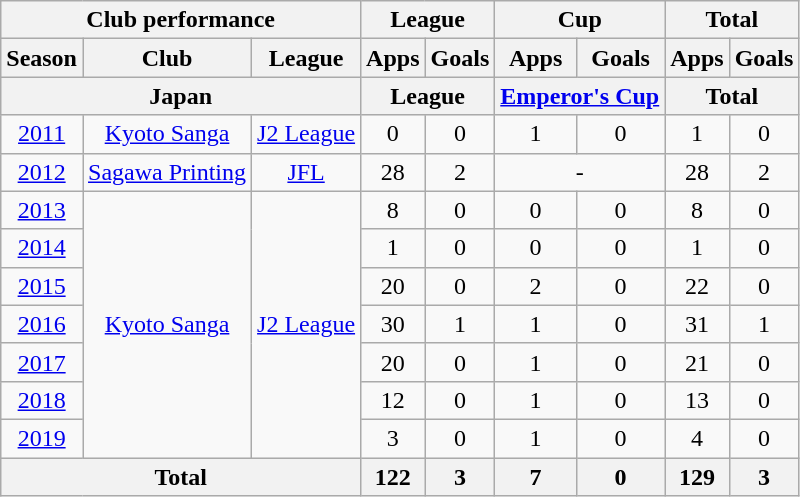<table class="wikitable" style="text-align:center;">
<tr>
<th colspan=3>Club performance</th>
<th colspan=2>League</th>
<th colspan=2>Cup</th>
<th colspan=2>Total</th>
</tr>
<tr>
<th>Season</th>
<th>Club</th>
<th>League</th>
<th>Apps</th>
<th>Goals</th>
<th>Apps</th>
<th>Goals</th>
<th>Apps</th>
<th>Goals</th>
</tr>
<tr>
<th colspan=3>Japan</th>
<th colspan=2>League</th>
<th colspan=2><a href='#'>Emperor's Cup</a></th>
<th colspan=2>Total</th>
</tr>
<tr>
<td><a href='#'>2011</a></td>
<td><a href='#'>Kyoto Sanga</a></td>
<td><a href='#'>J2 League</a></td>
<td>0</td>
<td>0</td>
<td>1</td>
<td>0</td>
<td>1</td>
<td>0</td>
</tr>
<tr>
<td><a href='#'>2012</a></td>
<td><a href='#'>Sagawa Printing</a></td>
<td><a href='#'>JFL</a></td>
<td>28</td>
<td>2</td>
<td colspan="2">-</td>
<td>28</td>
<td>2</td>
</tr>
<tr>
<td><a href='#'>2013</a></td>
<td rowspan="7"><a href='#'>Kyoto Sanga</a></td>
<td rowspan="7"><a href='#'>J2 League</a></td>
<td>8</td>
<td>0</td>
<td>0</td>
<td>0</td>
<td>8</td>
<td>0</td>
</tr>
<tr>
<td><a href='#'>2014</a></td>
<td>1</td>
<td>0</td>
<td>0</td>
<td>0</td>
<td>1</td>
<td>0</td>
</tr>
<tr>
<td><a href='#'>2015</a></td>
<td>20</td>
<td>0</td>
<td>2</td>
<td>0</td>
<td>22</td>
<td>0</td>
</tr>
<tr>
<td><a href='#'>2016</a></td>
<td>30</td>
<td>1</td>
<td>1</td>
<td>0</td>
<td>31</td>
<td>1</td>
</tr>
<tr>
<td><a href='#'>2017</a></td>
<td>20</td>
<td>0</td>
<td>1</td>
<td>0</td>
<td>21</td>
<td>0</td>
</tr>
<tr>
<td><a href='#'>2018</a></td>
<td>12</td>
<td>0</td>
<td>1</td>
<td>0</td>
<td>13</td>
<td>0</td>
</tr>
<tr>
<td><a href='#'>2019</a></td>
<td>3</td>
<td>0</td>
<td>1</td>
<td>0</td>
<td>4</td>
<td>0</td>
</tr>
<tr>
<th colspan=3>Total</th>
<th>122</th>
<th>3</th>
<th>7</th>
<th>0</th>
<th>129</th>
<th>3</th>
</tr>
</table>
